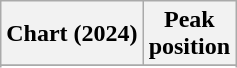<table class="wikitable sortable plainrowheaders" style="text-align:center">
<tr>
<th scope="col">Chart (2024)</th>
<th scope="col">Peak<br>position</th>
</tr>
<tr>
</tr>
<tr>
</tr>
</table>
